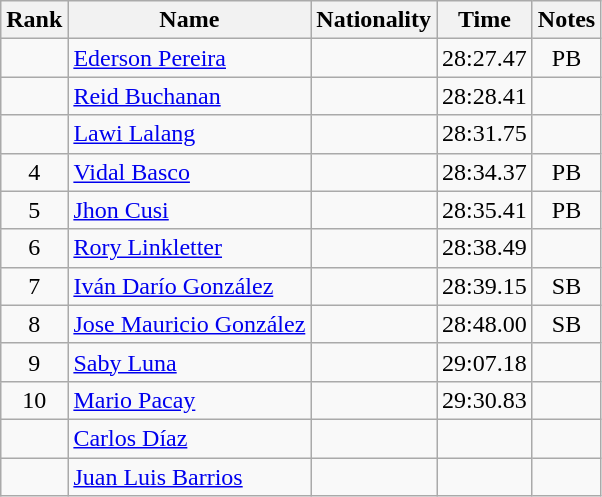<table class="wikitable sortable" style="text-align:center">
<tr>
<th>Rank</th>
<th>Name</th>
<th>Nationality</th>
<th>Time</th>
<th>Notes</th>
</tr>
<tr>
<td></td>
<td align=left><a href='#'>Ederson Pereira</a></td>
<td align=left></td>
<td>28:27.47</td>
<td>PB</td>
</tr>
<tr>
<td></td>
<td align=left><a href='#'>Reid Buchanan</a></td>
<td align=left></td>
<td>28:28.41</td>
<td></td>
</tr>
<tr>
<td></td>
<td align=left><a href='#'>Lawi Lalang</a></td>
<td align=left></td>
<td>28:31.75</td>
<td></td>
</tr>
<tr>
<td>4</td>
<td align=left><a href='#'>Vidal Basco</a></td>
<td align=left></td>
<td>28:34.37</td>
<td>PB</td>
</tr>
<tr>
<td>5</td>
<td align=left><a href='#'>Jhon Cusi</a></td>
<td align=left></td>
<td>28:35.41</td>
<td>PB</td>
</tr>
<tr>
<td>6</td>
<td align=left><a href='#'>Rory Linkletter</a></td>
<td align=left></td>
<td>28:38.49</td>
<td></td>
</tr>
<tr>
<td>7</td>
<td align=left><a href='#'>Iván Darío González</a></td>
<td align=left></td>
<td>28:39.15</td>
<td>SB</td>
</tr>
<tr>
<td>8</td>
<td align=left><a href='#'>Jose Mauricio González</a></td>
<td align=left></td>
<td>28:48.00</td>
<td>SB</td>
</tr>
<tr>
<td>9</td>
<td align=left><a href='#'>Saby Luna</a></td>
<td align=left></td>
<td>29:07.18</td>
<td></td>
</tr>
<tr>
<td>10</td>
<td align=left><a href='#'>Mario Pacay</a></td>
<td align=left></td>
<td>29:30.83</td>
<td></td>
</tr>
<tr>
<td></td>
<td align=left><a href='#'>Carlos Díaz</a></td>
<td align=left></td>
<td></td>
<td></td>
</tr>
<tr>
<td></td>
<td align=left><a href='#'>Juan Luis Barrios</a></td>
<td align=left></td>
<td></td>
<td></td>
</tr>
</table>
